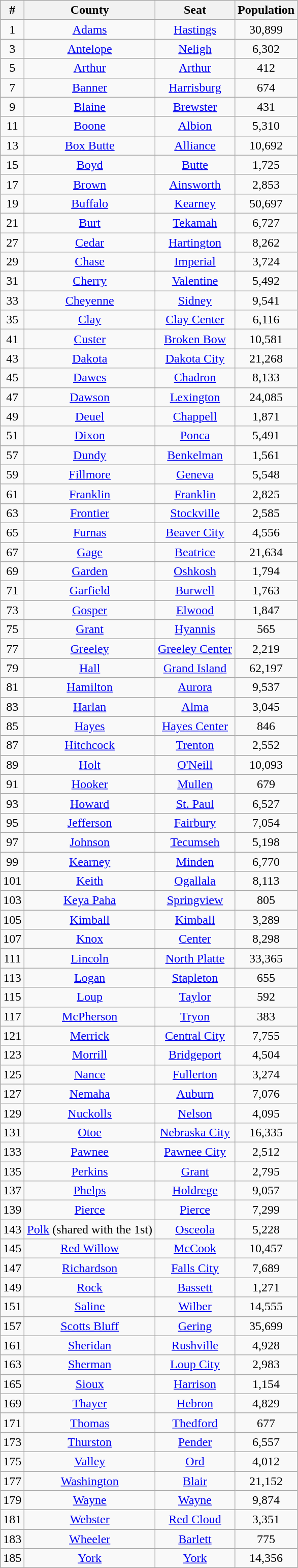<table class="wikitable sortable" style="text-align:center;">
<tr>
<th>#</th>
<th>County</th>
<th>Seat</th>
<th>Population</th>
</tr>
<tr>
<td>1</td>
<td><a href='#'>Adams</a></td>
<td><a href='#'>Hastings</a></td>
<td>30,899</td>
</tr>
<tr>
<td>3</td>
<td><a href='#'>Antelope</a></td>
<td><a href='#'>Neligh</a></td>
<td>6,302</td>
</tr>
<tr>
<td>5</td>
<td><a href='#'>Arthur</a></td>
<td><a href='#'>Arthur</a></td>
<td>412</td>
</tr>
<tr>
<td>7</td>
<td><a href='#'>Banner</a></td>
<td><a href='#'>Harrisburg</a></td>
<td>674</td>
</tr>
<tr>
<td>9</td>
<td><a href='#'>Blaine</a></td>
<td><a href='#'>Brewster</a></td>
<td>431</td>
</tr>
<tr>
<td>11</td>
<td><a href='#'>Boone</a></td>
<td><a href='#'>Albion</a></td>
<td>5,310</td>
</tr>
<tr>
<td>13</td>
<td><a href='#'>Box Butte</a></td>
<td><a href='#'>Alliance</a></td>
<td>10,692</td>
</tr>
<tr>
<td>15</td>
<td><a href='#'>Boyd</a></td>
<td><a href='#'>Butte</a></td>
<td>1,725</td>
</tr>
<tr>
<td>17</td>
<td><a href='#'>Brown</a></td>
<td><a href='#'>Ainsworth</a></td>
<td>2,853</td>
</tr>
<tr>
<td>19</td>
<td><a href='#'>Buffalo</a></td>
<td><a href='#'>Kearney</a></td>
<td>50,697</td>
</tr>
<tr>
<td>21</td>
<td><a href='#'>Burt</a></td>
<td><a href='#'>Tekamah</a></td>
<td>6,727</td>
</tr>
<tr>
<td>27</td>
<td><a href='#'>Cedar</a></td>
<td><a href='#'>Hartington</a></td>
<td>8,262</td>
</tr>
<tr>
<td>29</td>
<td><a href='#'>Chase</a></td>
<td><a href='#'>Imperial</a></td>
<td>3,724</td>
</tr>
<tr>
<td>31</td>
<td><a href='#'>Cherry</a></td>
<td><a href='#'>Valentine</a></td>
<td>5,492</td>
</tr>
<tr>
<td>33</td>
<td><a href='#'>Cheyenne</a></td>
<td><a href='#'>Sidney</a></td>
<td>9,541</td>
</tr>
<tr>
<td>35</td>
<td><a href='#'>Clay</a></td>
<td><a href='#'>Clay Center</a></td>
<td>6,116</td>
</tr>
<tr>
<td>41</td>
<td><a href='#'>Custer</a></td>
<td><a href='#'>Broken Bow</a></td>
<td>10,581</td>
</tr>
<tr>
<td>43</td>
<td><a href='#'>Dakota</a></td>
<td><a href='#'>Dakota City</a></td>
<td>21,268</td>
</tr>
<tr>
<td>45</td>
<td><a href='#'>Dawes</a></td>
<td><a href='#'>Chadron</a></td>
<td>8,133</td>
</tr>
<tr>
<td>47</td>
<td><a href='#'>Dawson</a></td>
<td><a href='#'>Lexington</a></td>
<td>24,085</td>
</tr>
<tr>
<td>49</td>
<td><a href='#'>Deuel</a></td>
<td><a href='#'>Chappell</a></td>
<td>1,871</td>
</tr>
<tr>
<td>51</td>
<td><a href='#'>Dixon</a></td>
<td><a href='#'>Ponca</a></td>
<td>5,491</td>
</tr>
<tr>
<td>57</td>
<td><a href='#'>Dundy</a></td>
<td><a href='#'>Benkelman</a></td>
<td>1,561</td>
</tr>
<tr>
<td>59</td>
<td><a href='#'>Fillmore</a></td>
<td><a href='#'>Geneva</a></td>
<td>5,548</td>
</tr>
<tr>
<td>61</td>
<td><a href='#'>Franklin</a></td>
<td><a href='#'>Franklin</a></td>
<td>2,825</td>
</tr>
<tr>
<td>63</td>
<td><a href='#'>Frontier</a></td>
<td><a href='#'>Stockville</a></td>
<td>2,585</td>
</tr>
<tr>
<td>65</td>
<td><a href='#'>Furnas</a></td>
<td><a href='#'>Beaver City</a></td>
<td>4,556</td>
</tr>
<tr>
<td>67</td>
<td><a href='#'>Gage</a></td>
<td><a href='#'>Beatrice</a></td>
<td>21,634</td>
</tr>
<tr>
<td>69</td>
<td><a href='#'>Garden</a></td>
<td><a href='#'>Oshkosh</a></td>
<td>1,794</td>
</tr>
<tr>
<td>71</td>
<td><a href='#'>Garfield</a></td>
<td><a href='#'>Burwell</a></td>
<td>1,763</td>
</tr>
<tr>
<td>73</td>
<td><a href='#'>Gosper</a></td>
<td><a href='#'>Elwood</a></td>
<td>1,847</td>
</tr>
<tr>
<td>75</td>
<td><a href='#'>Grant</a></td>
<td><a href='#'>Hyannis</a></td>
<td>565</td>
</tr>
<tr>
<td>77</td>
<td><a href='#'>Greeley</a></td>
<td><a href='#'>Greeley Center</a></td>
<td>2,219</td>
</tr>
<tr>
<td>79</td>
<td><a href='#'>Hall</a></td>
<td><a href='#'>Grand Island</a></td>
<td>62,197</td>
</tr>
<tr>
<td>81</td>
<td><a href='#'>Hamilton</a></td>
<td><a href='#'>Aurora</a></td>
<td>9,537</td>
</tr>
<tr>
<td>83</td>
<td><a href='#'>Harlan</a></td>
<td><a href='#'>Alma</a></td>
<td>3,045</td>
</tr>
<tr>
<td>85</td>
<td><a href='#'>Hayes</a></td>
<td><a href='#'>Hayes Center</a></td>
<td>846</td>
</tr>
<tr>
<td>87</td>
<td><a href='#'>Hitchcock</a></td>
<td><a href='#'>Trenton</a></td>
<td>2,552</td>
</tr>
<tr>
<td>89</td>
<td><a href='#'>Holt</a></td>
<td><a href='#'>O'Neill</a></td>
<td>10,093</td>
</tr>
<tr>
<td>91</td>
<td><a href='#'>Hooker</a></td>
<td><a href='#'>Mullen</a></td>
<td>679</td>
</tr>
<tr>
<td>93</td>
<td><a href='#'>Howard</a></td>
<td><a href='#'>St. Paul</a></td>
<td>6,527</td>
</tr>
<tr>
<td>95</td>
<td><a href='#'>Jefferson</a></td>
<td><a href='#'>Fairbury</a></td>
<td>7,054</td>
</tr>
<tr>
<td>97</td>
<td><a href='#'>Johnson</a></td>
<td><a href='#'>Tecumseh</a></td>
<td>5,198</td>
</tr>
<tr>
<td>99</td>
<td><a href='#'>Kearney</a></td>
<td><a href='#'>Minden</a></td>
<td>6,770</td>
</tr>
<tr>
<td>101</td>
<td><a href='#'>Keith</a></td>
<td><a href='#'>Ogallala</a></td>
<td>8,113</td>
</tr>
<tr>
<td>103</td>
<td><a href='#'>Keya Paha</a></td>
<td><a href='#'>Springview</a></td>
<td>805</td>
</tr>
<tr>
<td>105</td>
<td><a href='#'>Kimball</a></td>
<td><a href='#'>Kimball</a></td>
<td>3,289</td>
</tr>
<tr>
<td>107</td>
<td><a href='#'>Knox</a></td>
<td><a href='#'>Center</a></td>
<td>8,298</td>
</tr>
<tr>
<td>111</td>
<td><a href='#'>Lincoln</a></td>
<td><a href='#'>North Platte</a></td>
<td>33,365</td>
</tr>
<tr>
<td>113</td>
<td><a href='#'>Logan</a></td>
<td><a href='#'>Stapleton</a></td>
<td>655</td>
</tr>
<tr>
<td>115</td>
<td><a href='#'>Loup</a></td>
<td><a href='#'>Taylor</a></td>
<td>592</td>
</tr>
<tr>
<td>117</td>
<td><a href='#'>McPherson</a></td>
<td><a href='#'>Tryon</a></td>
<td>383</td>
</tr>
<tr>
<td>121</td>
<td><a href='#'>Merrick</a></td>
<td><a href='#'>Central City</a></td>
<td>7,755</td>
</tr>
<tr>
<td>123</td>
<td><a href='#'>Morrill</a></td>
<td><a href='#'>Bridgeport</a></td>
<td>4,504</td>
</tr>
<tr>
<td>125</td>
<td><a href='#'>Nance</a></td>
<td><a href='#'>Fullerton</a></td>
<td>3,274</td>
</tr>
<tr>
<td>127</td>
<td><a href='#'>Nemaha</a></td>
<td><a href='#'>Auburn</a></td>
<td>7,076</td>
</tr>
<tr>
<td>129</td>
<td><a href='#'>Nuckolls</a></td>
<td><a href='#'>Nelson</a></td>
<td>4,095</td>
</tr>
<tr>
<td>131</td>
<td><a href='#'>Otoe</a></td>
<td><a href='#'>Nebraska City</a></td>
<td>16,335</td>
</tr>
<tr>
<td>133</td>
<td><a href='#'>Pawnee</a></td>
<td><a href='#'>Pawnee City</a></td>
<td>2,512</td>
</tr>
<tr>
<td>135</td>
<td><a href='#'>Perkins</a></td>
<td><a href='#'>Grant</a></td>
<td>2,795</td>
</tr>
<tr>
<td>137</td>
<td><a href='#'>Phelps</a></td>
<td><a href='#'>Holdrege</a></td>
<td>9,057</td>
</tr>
<tr>
<td>139</td>
<td><a href='#'>Pierce</a></td>
<td><a href='#'>Pierce</a></td>
<td>7,299</td>
</tr>
<tr>
<td>143</td>
<td><a href='#'>Polk</a> (shared with the 1st)</td>
<td><a href='#'>Osceola</a></td>
<td>5,228</td>
</tr>
<tr>
<td>145</td>
<td><a href='#'>Red Willow</a></td>
<td><a href='#'>McCook</a></td>
<td>10,457</td>
</tr>
<tr>
<td>147</td>
<td><a href='#'>Richardson</a></td>
<td><a href='#'>Falls City</a></td>
<td>7,689</td>
</tr>
<tr>
<td>149</td>
<td><a href='#'>Rock</a></td>
<td><a href='#'>Bassett</a></td>
<td>1,271</td>
</tr>
<tr>
<td>151</td>
<td><a href='#'>Saline</a></td>
<td><a href='#'>Wilber</a></td>
<td>14,555</td>
</tr>
<tr>
<td>157</td>
<td><a href='#'>Scotts Bluff</a></td>
<td><a href='#'>Gering</a></td>
<td>35,699</td>
</tr>
<tr>
<td>161</td>
<td><a href='#'>Sheridan</a></td>
<td><a href='#'>Rushville</a></td>
<td>4,928</td>
</tr>
<tr>
<td>163</td>
<td><a href='#'>Sherman</a></td>
<td><a href='#'>Loup City</a></td>
<td>2,983</td>
</tr>
<tr>
<td>165</td>
<td><a href='#'>Sioux</a></td>
<td><a href='#'>Harrison</a></td>
<td>1,154</td>
</tr>
<tr>
<td>169</td>
<td><a href='#'>Thayer</a></td>
<td><a href='#'>Hebron</a></td>
<td>4,829</td>
</tr>
<tr>
<td>171</td>
<td><a href='#'>Thomas</a></td>
<td><a href='#'>Thedford</a></td>
<td>677</td>
</tr>
<tr>
<td>173</td>
<td><a href='#'>Thurston</a></td>
<td><a href='#'>Pender</a></td>
<td>6,557</td>
</tr>
<tr>
<td>175</td>
<td><a href='#'>Valley</a></td>
<td><a href='#'>Ord</a></td>
<td>4,012</td>
</tr>
<tr>
<td>177</td>
<td><a href='#'>Washington</a></td>
<td><a href='#'>Blair</a></td>
<td>21,152</td>
</tr>
<tr>
<td>179</td>
<td><a href='#'>Wayne</a></td>
<td><a href='#'>Wayne</a></td>
<td>9,874</td>
</tr>
<tr>
<td>181</td>
<td><a href='#'>Webster</a></td>
<td><a href='#'>Red Cloud</a></td>
<td>3,351</td>
</tr>
<tr>
<td>183</td>
<td><a href='#'>Wheeler</a></td>
<td><a href='#'>Barlett</a></td>
<td>775</td>
</tr>
<tr>
<td>185</td>
<td><a href='#'>York</a></td>
<td><a href='#'>York</a></td>
<td>14,356</td>
</tr>
</table>
